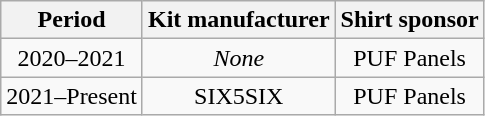<table class="wikitable" style="text-align:center;margin-left:1em;float:center">
<tr>
<th>Period</th>
<th>Kit manufacturer</th>
<th>Shirt sponsor</th>
</tr>
<tr>
<td>2020–2021</td>
<td><em>None</em></td>
<td>PUF Panels</td>
</tr>
<tr>
<td>2021–Present</td>
<td>SIX5SIX</td>
<td>PUF Panels</td>
</tr>
</table>
